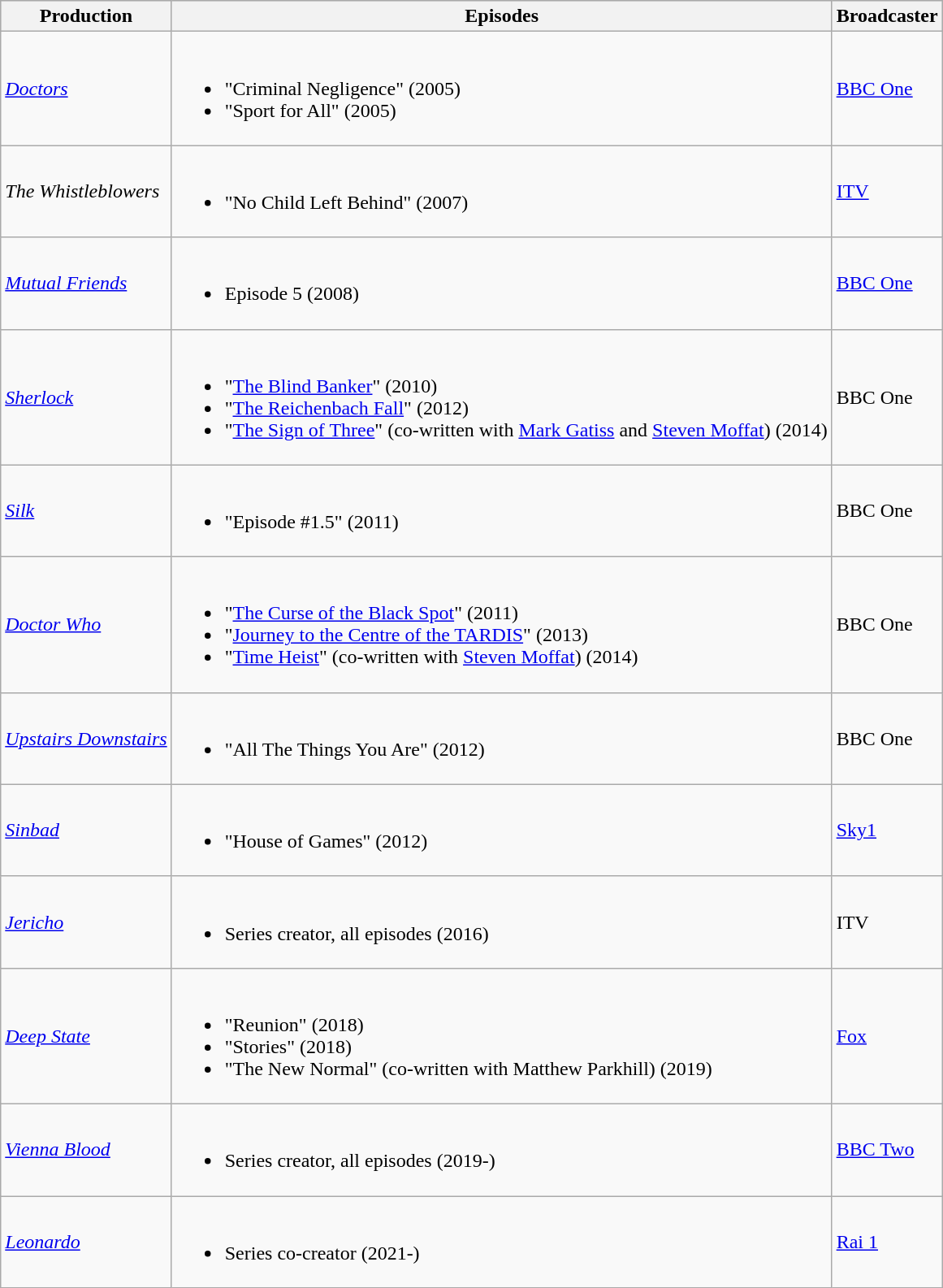<table class="wikitable">
<tr style="background:#ccc; text-align:center;">
<th>Production</th>
<th>Episodes</th>
<th>Broadcaster</th>
</tr>
<tr>
<td><em><a href='#'>Doctors</a></em></td>
<td><br><ul><li>"Criminal Negligence" (2005)</li><li>"Sport for All" (2005)</li></ul></td>
<td><a href='#'>BBC One</a></td>
</tr>
<tr>
<td><em>The Whistleblowers</em></td>
<td><br><ul><li>"No Child Left Behind" (2007)</li></ul></td>
<td><a href='#'>ITV</a></td>
</tr>
<tr>
<td><em><a href='#'>Mutual Friends</a></em></td>
<td><br><ul><li>Episode 5 (2008)</li></ul></td>
<td><a href='#'>BBC One</a></td>
</tr>
<tr>
<td><em><a href='#'>Sherlock</a></em></td>
<td><br><ul><li>"<a href='#'>The Blind Banker</a>" (2010)</li><li>"<a href='#'>The Reichenbach Fall</a>" (2012)</li><li>"<a href='#'>The Sign of Three</a>" (co-written with <a href='#'>Mark Gatiss</a> and <a href='#'>Steven Moffat</a>) (2014)</li></ul></td>
<td>BBC One</td>
</tr>
<tr>
<td><em><a href='#'>Silk</a></em></td>
<td><br><ul><li>"Episode #1.5" (2011)</li></ul></td>
<td>BBC One</td>
</tr>
<tr>
<td><em><a href='#'>Doctor Who</a></em></td>
<td><br><ul><li>"<a href='#'>The Curse of the Black Spot</a>" (2011)</li><li>"<a href='#'>Journey to the Centre of the TARDIS</a>" (2013)</li><li>"<a href='#'>Time Heist</a>" (co-written with <a href='#'>Steven Moffat</a>) (2014)</li></ul></td>
<td>BBC One</td>
</tr>
<tr>
<td><em><a href='#'>Upstairs Downstairs</a></em></td>
<td><br><ul><li>"All The Things You Are" (2012)</li></ul></td>
<td>BBC One</td>
</tr>
<tr>
<td><em><a href='#'>Sinbad</a></em></td>
<td><br><ul><li>"House of Games" (2012)</li></ul></td>
<td><a href='#'>Sky1</a></td>
</tr>
<tr>
<td><em><a href='#'>Jericho</a></em></td>
<td><br><ul><li>Series creator, all episodes (2016)</li></ul></td>
<td>ITV</td>
</tr>
<tr>
<td><em><a href='#'>Deep State</a></em></td>
<td><br><ul><li>"Reunion" (2018)</li><li>"Stories" (2018)</li><li>"The New Normal" (co-written with Matthew Parkhill) (2019)</li></ul></td>
<td><a href='#'>Fox</a></td>
</tr>
<tr>
<td><em><a href='#'>Vienna Blood</a></em></td>
<td><br><ul><li>Series creator, all episodes (2019-)</li></ul></td>
<td><a href='#'>BBC Two</a></td>
</tr>
<tr>
<td><em><a href='#'>Leonardo</a></em></td>
<td><br><ul><li>Series co-creator (2021-)</li></ul></td>
<td><a href='#'>Rai 1</a></td>
</tr>
</table>
